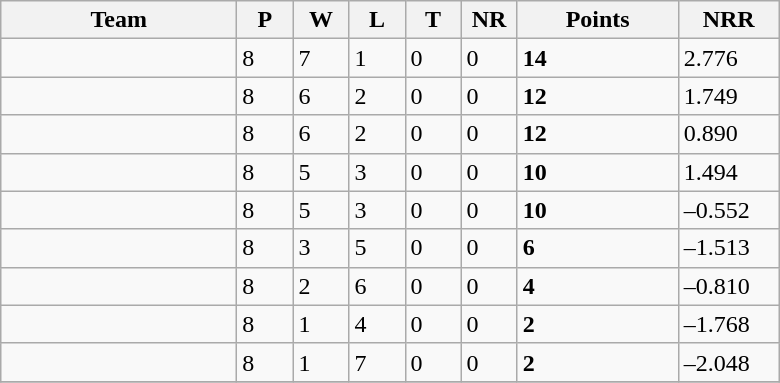<table class="wikitable">
<tr>
<th width=150>Team</th>
<th width=30 abbr="Played">P</th>
<th width=30 abbr="Won">W</th>
<th width=30 abbr="Lost">L</th>
<th width=30 abbr="Tied">T</th>
<th width=30 abbr="No result">NR</th>
<th width=100 abbr="Points">Points</th>
<th width=60 abbr="Net run rate">NRR</th>
</tr>
<tr>
<td align="left"></td>
<td>8</td>
<td>7</td>
<td>1</td>
<td>0</td>
<td>0</td>
<td><strong>14</strong></td>
<td>2.776</td>
</tr>
<tr>
<td align="left"></td>
<td>8</td>
<td>6</td>
<td>2</td>
<td>0</td>
<td>0</td>
<td><strong>12</strong></td>
<td>1.749</td>
</tr>
<tr>
<td align="left"></td>
<td>8</td>
<td>6</td>
<td>2</td>
<td>0</td>
<td>0</td>
<td><strong>12</strong></td>
<td>0.890</td>
</tr>
<tr>
<td align="left"></td>
<td>8</td>
<td>5</td>
<td>3</td>
<td>0</td>
<td>0</td>
<td><strong>10</strong></td>
<td>1.494</td>
</tr>
<tr>
<td align="left"></td>
<td>8</td>
<td>5</td>
<td>3</td>
<td>0</td>
<td>0</td>
<td><strong>10</strong></td>
<td>–0.552</td>
</tr>
<tr>
<td align="left"></td>
<td>8</td>
<td>3</td>
<td>5</td>
<td>0</td>
<td>0</td>
<td><strong>6</strong></td>
<td>–1.513</td>
</tr>
<tr>
<td align="left"></td>
<td>8</td>
<td>2</td>
<td>6</td>
<td>0</td>
<td>0</td>
<td><strong>4</strong></td>
<td>–0.810</td>
</tr>
<tr>
<td align="left"></td>
<td>8</td>
<td>1</td>
<td>4</td>
<td>0</td>
<td>0</td>
<td><strong>2</strong></td>
<td>–1.768</td>
</tr>
<tr>
<td align="left"></td>
<td>8</td>
<td>1</td>
<td>7</td>
<td>0</td>
<td>0</td>
<td><strong>2</strong></td>
<td>–2.048</td>
</tr>
<tr>
</tr>
</table>
